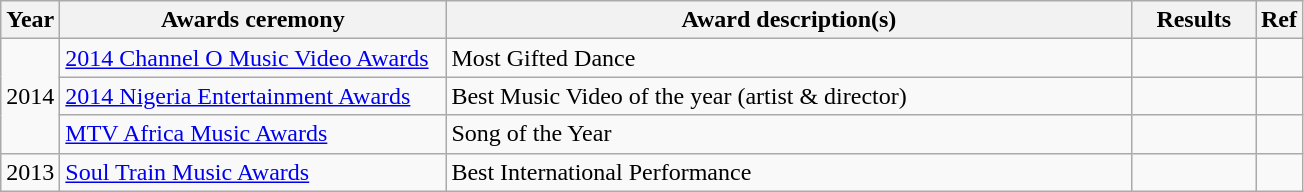<table class="wikitable">
<tr>
<th>Year</th>
<th width="250">Awards ceremony</th>
<th width="450">Award description(s)</th>
<th width="75">Results</th>
<th>Ref</th>
</tr>
<tr>
<td rowspan="3">2014</td>
<td><a href='#'>2014 Channel O Music Video Awards</a></td>
<td>Most Gifted Dance</td>
<td></td>
<td></td>
</tr>
<tr>
<td><a href='#'>2014 Nigeria Entertainment Awards</a></td>
<td>Best Music Video of the year (artist & director)</td>
<td></td>
<td></td>
</tr>
<tr>
<td><a href='#'>MTV Africa Music Awards</a></td>
<td>Song of the Year</td>
<td></td>
<td></td>
</tr>
<tr>
<td rowspan="1">2013</td>
<td><a href='#'>Soul Train Music Awards</a></td>
<td>Best International Performance</td>
<td></td>
<td></td>
</tr>
</table>
